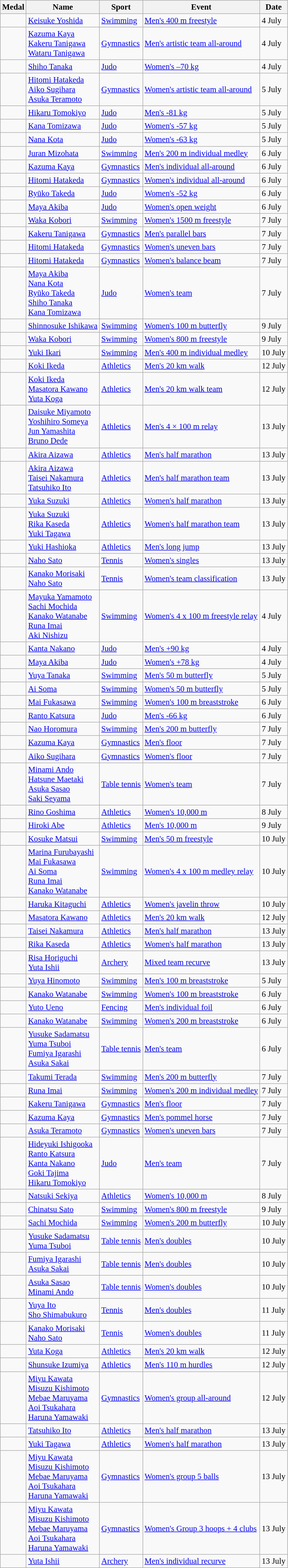<table class="wikitable sortable" style="font-size: 95%;">
<tr>
<th>Medal</th>
<th>Name</th>
<th>Sport</th>
<th>Event</th>
<th>Date</th>
</tr>
<tr>
<td></td>
<td><a href='#'>Keisuke Yoshida</a></td>
<td><a href='#'>Swimming</a></td>
<td><a href='#'>Men's 400 m freestyle</a></td>
<td>4 July</td>
</tr>
<tr>
<td></td>
<td><a href='#'>Kazuma Kaya</a><br><a href='#'>Kakeru Tanigawa</a><br><a href='#'>Wataru Tanigawa</a></td>
<td><a href='#'>Gymnastics</a></td>
<td><a href='#'>Men's artistic team all-around</a></td>
<td>4 July</td>
</tr>
<tr>
<td></td>
<td><a href='#'>Shiho Tanaka</a></td>
<td><a href='#'>Judo</a></td>
<td><a href='#'>Women's –70 kg</a></td>
<td>4 July</td>
</tr>
<tr>
<td></td>
<td><a href='#'>Hitomi Hatakeda</a><br><a href='#'>Aiko Sugihara</a><br><a href='#'>Asuka Teramoto</a></td>
<td><a href='#'>Gymnastics</a></td>
<td><a href='#'>Women's artistic team all-around</a></td>
<td>5 July</td>
</tr>
<tr>
<td></td>
<td><a href='#'>Hikaru Tomokiyo</a></td>
<td><a href='#'>Judo</a></td>
<td><a href='#'>Men's -81 kg</a></td>
<td>5 July</td>
</tr>
<tr>
<td></td>
<td><a href='#'>Kana Tomizawa</a></td>
<td><a href='#'>Judo</a></td>
<td><a href='#'>Women's -57 kg</a></td>
<td>5 July</td>
</tr>
<tr>
<td></td>
<td><a href='#'>Nana Kota</a></td>
<td><a href='#'>Judo</a></td>
<td><a href='#'>Women's -63 kg</a></td>
<td>5 July</td>
</tr>
<tr>
<td></td>
<td><a href='#'>Juran Mizohata</a></td>
<td><a href='#'>Swimming</a></td>
<td><a href='#'>Men's 200 m individual medley</a></td>
<td>6 July</td>
</tr>
<tr>
<td></td>
<td><a href='#'>Kazuma Kaya</a></td>
<td><a href='#'>Gymnastics</a></td>
<td><a href='#'>Men's individual all-around</a></td>
<td>6 July</td>
</tr>
<tr>
<td></td>
<td><a href='#'>Hitomi Hatakeda</a></td>
<td><a href='#'>Gymnastics</a></td>
<td><a href='#'>Women's individual all-around</a></td>
<td>6 July</td>
</tr>
<tr>
<td></td>
<td><a href='#'>Ryūko Takeda</a></td>
<td><a href='#'>Judo</a></td>
<td><a href='#'>Women's -52 kg</a></td>
<td>6 July</td>
</tr>
<tr>
<td></td>
<td><a href='#'>Maya Akiba</a></td>
<td><a href='#'>Judo</a></td>
<td><a href='#'>Women's open weight</a></td>
<td>6 July</td>
</tr>
<tr>
<td></td>
<td><a href='#'>Waka Kobori</a></td>
<td><a href='#'>Swimming</a></td>
<td><a href='#'>Women's 1500 m freestyle</a></td>
<td>7 July</td>
</tr>
<tr>
<td></td>
<td><a href='#'>Kakeru Tanigawa</a></td>
<td><a href='#'>Gymnastics</a></td>
<td><a href='#'>Men's parallel bars</a></td>
<td>7 July</td>
</tr>
<tr>
<td></td>
<td><a href='#'>Hitomi Hatakeda</a></td>
<td><a href='#'>Gymnastics</a></td>
<td><a href='#'>Women's uneven bars</a></td>
<td>7 July</td>
</tr>
<tr>
<td></td>
<td><a href='#'>Hitomi Hatakeda</a></td>
<td><a href='#'>Gymnastics</a></td>
<td><a href='#'>Women's balance beam</a></td>
<td>7 July</td>
</tr>
<tr>
<td></td>
<td><a href='#'>Maya Akiba</a><br><a href='#'>Nana Kota</a><br><a href='#'>Ryūko Takeda</a><br><a href='#'>Shiho Tanaka</a><br><a href='#'>Kana Tomizawa</a></td>
<td><a href='#'>Judo</a></td>
<td><a href='#'>Women's team</a></td>
<td>7 July</td>
</tr>
<tr>
<td></td>
<td><a href='#'>Shinnosuke Ishikawa</a></td>
<td><a href='#'>Swimming</a></td>
<td><a href='#'>Women's 100 m butterfly</a></td>
<td>9 July</td>
</tr>
<tr>
<td></td>
<td><a href='#'>Waka Kobori</a></td>
<td><a href='#'>Swimming</a></td>
<td><a href='#'>Women's 800 m freestyle</a></td>
<td>9 July</td>
</tr>
<tr>
<td></td>
<td><a href='#'>Yuki Ikari</a></td>
<td><a href='#'>Swimming</a></td>
<td><a href='#'>Men's 400 m individual medley</a></td>
<td>10 July</td>
</tr>
<tr>
<td></td>
<td><a href='#'>Koki Ikeda</a></td>
<td><a href='#'>Athletics</a></td>
<td><a href='#'>Men's 20 km walk</a></td>
<td>12 July</td>
</tr>
<tr>
<td></td>
<td><a href='#'>Koki Ikeda</a><br><a href='#'>Masatora Kawano</a><br><a href='#'>Yuta Koga</a></td>
<td><a href='#'>Athletics</a></td>
<td><a href='#'>Men's 20 km walk team</a></td>
<td>12 July</td>
</tr>
<tr>
<td></td>
<td><a href='#'>Daisuke Miyamoto</a><br><a href='#'>Yoshihiro Someya</a><br><a href='#'>Jun Yamashita</a><br><a href='#'>Bruno Dede</a></td>
<td><a href='#'>Athletics</a></td>
<td><a href='#'>Men's 4 × 100 m relay</a></td>
<td>13 July</td>
</tr>
<tr>
<td></td>
<td><a href='#'>Akira Aizawa</a></td>
<td><a href='#'>Athletics</a></td>
<td><a href='#'>Men's half marathon</a></td>
<td>13 July</td>
</tr>
<tr>
<td></td>
<td><a href='#'>Akira Aizawa</a><br><a href='#'>Taisei Nakamura</a><br><a href='#'>Tatsuhiko Ito</a></td>
<td><a href='#'>Athletics</a></td>
<td><a href='#'>Men's half marathon team</a></td>
<td>13 July</td>
</tr>
<tr>
<td></td>
<td><a href='#'>Yuka Suzuki</a></td>
<td><a href='#'>Athletics</a></td>
<td><a href='#'>Women's half marathon</a></td>
<td>13 July</td>
</tr>
<tr>
<td></td>
<td><a href='#'>Yuka Suzuki</a><br><a href='#'>Rika Kaseda</a><br><a href='#'>Yuki Tagawa</a></td>
<td><a href='#'>Athletics</a></td>
<td><a href='#'>Women's half marathon team</a></td>
<td>13 July</td>
</tr>
<tr>
<td></td>
<td><a href='#'>Yuki Hashioka</a></td>
<td><a href='#'>Athletics</a></td>
<td><a href='#'>Men's long jump</a></td>
<td>13 July</td>
</tr>
<tr>
<td></td>
<td><a href='#'>Naho Sato</a></td>
<td><a href='#'>Tennis</a></td>
<td><a href='#'>Women's singles</a></td>
<td>13 July</td>
</tr>
<tr>
<td></td>
<td><a href='#'>Kanako Morisaki</a><br><a href='#'>Naho Sato</a></td>
<td><a href='#'>Tennis</a></td>
<td><a href='#'>Women's team classification</a></td>
<td>13 July</td>
</tr>
<tr>
<td></td>
<td><a href='#'>Mayuka Yamamoto</a><br><a href='#'>Sachi Mochida</a><br><a href='#'>Kanako Watanabe</a><br><a href='#'>Runa Imai</a><br><a href='#'>Aki Nishizu</a></td>
<td><a href='#'>Swimming</a></td>
<td><a href='#'>Women's 4 x 100 m freestyle relay</a></td>
<td>4 July</td>
</tr>
<tr>
<td></td>
<td><a href='#'>Kanta Nakano</a></td>
<td><a href='#'>Judo</a></td>
<td><a href='#'>Men's +90 kg</a></td>
<td>4 July</td>
</tr>
<tr>
<td></td>
<td><a href='#'>Maya Akiba</a></td>
<td><a href='#'>Judo</a></td>
<td><a href='#'>Women's +78 kg</a></td>
<td>4 July</td>
</tr>
<tr>
<td></td>
<td><a href='#'>Yuya Tanaka</a></td>
<td><a href='#'>Swimming</a></td>
<td><a href='#'>Men's 50 m butterfly</a></td>
<td>5 July</td>
</tr>
<tr>
<td></td>
<td><a href='#'>Ai Soma</a></td>
<td><a href='#'>Swimming</a></td>
<td><a href='#'>Women's 50 m butterfly</a></td>
<td>5 July</td>
</tr>
<tr>
<td></td>
<td><a href='#'>Mai Fukasawa</a></td>
<td><a href='#'>Swimming</a></td>
<td><a href='#'>Women's 100 m breaststroke</a></td>
<td>6 July</td>
</tr>
<tr>
<td></td>
<td><a href='#'>Ranto Katsura</a></td>
<td><a href='#'>Judo</a></td>
<td><a href='#'>Men's -66 kg</a></td>
<td>6 July</td>
</tr>
<tr>
<td></td>
<td><a href='#'>Nao Horomura</a></td>
<td><a href='#'>Swimming</a></td>
<td><a href='#'>Men's 200 m butterfly</a></td>
<td>7 July</td>
</tr>
<tr>
<td></td>
<td><a href='#'>Kazuma Kaya</a></td>
<td><a href='#'>Gymnastics</a></td>
<td><a href='#'>Men's floor</a></td>
<td>7 July</td>
</tr>
<tr>
<td></td>
<td><a href='#'>Aiko Sugihara</a></td>
<td><a href='#'>Gymnastics</a></td>
<td><a href='#'>Women's floor</a></td>
<td>7 July</td>
</tr>
<tr>
<td></td>
<td><a href='#'>Minami Ando</a><br><a href='#'>Hatsune Maetaki</a><br><a href='#'>Asuka Sasao</a><br><a href='#'>Saki Seyama</a></td>
<td><a href='#'>Table tennis</a></td>
<td><a href='#'>Women's team</a></td>
<td>7 July</td>
</tr>
<tr>
<td></td>
<td><a href='#'>Rino Goshima</a></td>
<td><a href='#'>Athletics</a></td>
<td><a href='#'>Women's 10,000 m</a></td>
<td>8 July</td>
</tr>
<tr>
<td></td>
<td><a href='#'>Hiroki Abe</a></td>
<td><a href='#'>Athletics</a></td>
<td><a href='#'>Men's 10,000 m</a></td>
<td>9 July</td>
</tr>
<tr>
<td></td>
<td><a href='#'>Kosuke Matsui</a></td>
<td><a href='#'>Swimming</a></td>
<td><a href='#'>Men's 50 m freestyle</a></td>
<td>10 July</td>
</tr>
<tr>
<td></td>
<td><a href='#'>Marina Furubayashi</a><br><a href='#'>Mai Fukasawa</a><br><a href='#'>Ai Soma</a><br><a href='#'>Runa Imai</a><br><a href='#'>Kanako Watanabe</a></td>
<td><a href='#'>Swimming</a></td>
<td><a href='#'>Women's 4 x 100 m medley relay</a></td>
<td>10 July</td>
</tr>
<tr>
<td></td>
<td><a href='#'>Haruka Kitaguchi</a></td>
<td><a href='#'>Athletics</a></td>
<td><a href='#'>Women's javelin throw</a></td>
<td>10 July</td>
</tr>
<tr>
<td></td>
<td><a href='#'>Masatora Kawano</a></td>
<td><a href='#'>Athletics</a></td>
<td><a href='#'>Men's 20 km walk</a></td>
<td>12 July</td>
</tr>
<tr>
<td></td>
<td><a href='#'>Taisei Nakamura</a></td>
<td><a href='#'>Athletics</a></td>
<td><a href='#'>Men's half marathon</a></td>
<td>13 July</td>
</tr>
<tr>
<td></td>
<td><a href='#'>Rika Kaseda</a></td>
<td><a href='#'>Athletics</a></td>
<td><a href='#'>Women's half marathon</a></td>
<td>13 July</td>
</tr>
<tr>
<td></td>
<td><a href='#'>Risa Horiguchi</a><br><a href='#'>Yuta Ishii</a></td>
<td><a href='#'>Archery</a></td>
<td><a href='#'>Mixed team recurve</a></td>
<td>13 July</td>
</tr>
<tr>
<td></td>
<td><a href='#'>Yuya Hinomoto</a></td>
<td><a href='#'>Swimming</a></td>
<td><a href='#'>Men's 100 m breaststroke</a></td>
<td>5 July</td>
</tr>
<tr>
<td></td>
<td><a href='#'>Kanako Watanabe</a></td>
<td><a href='#'>Swimming</a></td>
<td><a href='#'>Women's 100 m breaststroke</a></td>
<td>6 July</td>
</tr>
<tr>
<td></td>
<td><a href='#'>Yuto Ueno</a></td>
<td><a href='#'>Fencing</a></td>
<td><a href='#'>Men's individual foil</a></td>
<td>6 July</td>
</tr>
<tr>
<td></td>
<td><a href='#'>Kanako Watanabe</a></td>
<td><a href='#'>Swimming</a></td>
<td><a href='#'>Women's 200 m breaststroke</a></td>
<td>6 July</td>
</tr>
<tr>
<td></td>
<td><a href='#'>Yusuke Sadamatsu</a><br><a href='#'>Yuma Tsuboi</a><br><a href='#'>Fumiya Igarashi</a><br><a href='#'>Asuka Sakai</a></td>
<td><a href='#'>Table tennis</a></td>
<td><a href='#'>Men's team</a></td>
<td>6 July</td>
</tr>
<tr>
<td></td>
<td><a href='#'>Takumi Terada</a></td>
<td><a href='#'>Swimming</a></td>
<td><a href='#'>Men's 200 m butterfly</a></td>
<td>7 July</td>
</tr>
<tr>
<td></td>
<td><a href='#'>Runa Imai</a></td>
<td><a href='#'>Swimming</a></td>
<td><a href='#'>Women's 200 m individual medley</a></td>
<td>7 July</td>
</tr>
<tr>
<td></td>
<td><a href='#'>Kakeru Tanigawa</a></td>
<td><a href='#'>Gymnastics</a></td>
<td><a href='#'>Men's floor</a></td>
<td>7 July</td>
</tr>
<tr>
<td></td>
<td><a href='#'>Kazuma Kaya</a></td>
<td><a href='#'>Gymnastics</a></td>
<td><a href='#'>Men's pommel horse</a></td>
<td>7 July</td>
</tr>
<tr>
<td></td>
<td><a href='#'>Asuka Teramoto</a></td>
<td><a href='#'>Gymnastics</a></td>
<td><a href='#'>Women's uneven bars</a></td>
<td>7 July</td>
</tr>
<tr>
<td></td>
<td><a href='#'>Hideyuki Ishigooka</a><br><a href='#'>Ranto Katsura</a><br><a href='#'>Kanta Nakano</a><br><a href='#'>Goki Tajima</a><br><a href='#'>Hikaru Tomokiyo</a></td>
<td><a href='#'>Judo</a></td>
<td><a href='#'>Men's team</a></td>
<td>7 July</td>
</tr>
<tr>
<td></td>
<td><a href='#'>Natsuki Sekiya</a></td>
<td><a href='#'>Athletics</a></td>
<td><a href='#'>Women's 10,000 m</a></td>
<td>8 July</td>
</tr>
<tr>
<td></td>
<td><a href='#'>Chinatsu Sato</a></td>
<td><a href='#'>Swimming</a></td>
<td><a href='#'>Women's 800 m freestyle</a></td>
<td>9 July</td>
</tr>
<tr>
<td></td>
<td><a href='#'>Sachi Mochida</a></td>
<td><a href='#'>Swimming</a></td>
<td><a href='#'>Women's 200 m butterfly</a></td>
<td>10 July</td>
</tr>
<tr>
<td></td>
<td><a href='#'>Yusuke Sadamatsu</a><br><a href='#'>Yuma Tsuboi</a></td>
<td><a href='#'>Table tennis</a></td>
<td><a href='#'>Men's doubles</a></td>
<td>10 July</td>
</tr>
<tr>
<td></td>
<td><a href='#'>Fumiya Igarashi</a><br><a href='#'>Asuka Sakai</a></td>
<td><a href='#'>Table tennis</a></td>
<td><a href='#'>Men's doubles</a></td>
<td>10 July</td>
</tr>
<tr>
<td></td>
<td><a href='#'>Asuka Sasao</a><br><a href='#'>Minami Ando</a></td>
<td><a href='#'>Table tennis</a></td>
<td><a href='#'>Women's doubles</a></td>
<td>10 July</td>
</tr>
<tr>
<td></td>
<td><a href='#'>Yuya Ito</a><br><a href='#'>Sho Shimabukuro</a></td>
<td><a href='#'>Tennis</a></td>
<td><a href='#'>Men's doubles</a></td>
<td>11 July</td>
</tr>
<tr>
<td></td>
<td><a href='#'>Kanako Morisaki</a><br><a href='#'>Naho Sato</a></td>
<td><a href='#'>Tennis</a></td>
<td><a href='#'>Women's doubles</a></td>
<td>11 July</td>
</tr>
<tr>
<td></td>
<td><a href='#'>Yuta Koga</a></td>
<td><a href='#'>Athletics</a></td>
<td><a href='#'>Men's 20 km walk</a></td>
<td>12 July</td>
</tr>
<tr>
<td></td>
<td><a href='#'>Shunsuke Izumiya</a></td>
<td><a href='#'>Athletics</a></td>
<td><a href='#'>Men's 110 m hurdles</a></td>
<td>12 July</td>
</tr>
<tr>
<td></td>
<td><a href='#'>Miyu Kawata</a><br><a href='#'>Misuzu Kishimoto</a><br><a href='#'>Mebae Maruyama</a><br><a href='#'>Aoi Tsukahara</a><br><a href='#'>Haruna Yamawaki</a></td>
<td><a href='#'>Gymnastics</a></td>
<td><a href='#'>Women's group all-around</a></td>
<td>12 July</td>
</tr>
<tr>
<td></td>
<td><a href='#'>Tatsuhiko Ito</a></td>
<td><a href='#'>Athletics</a></td>
<td><a href='#'>Men's half marathon</a></td>
<td>13 July</td>
</tr>
<tr>
<td></td>
<td><a href='#'>Yuki Tagawa</a></td>
<td><a href='#'>Athletics</a></td>
<td><a href='#'>Women's half marathon</a></td>
<td>13 July</td>
</tr>
<tr>
<td></td>
<td><a href='#'>Miyu Kawata</a><br><a href='#'>Misuzu Kishimoto</a><br><a href='#'>Mebae Maruyama</a><br><a href='#'>Aoi Tsukahara</a><br><a href='#'>Haruna Yamawaki</a></td>
<td><a href='#'>Gymnastics</a></td>
<td><a href='#'>Women's group 5 balls</a></td>
<td>13 July</td>
</tr>
<tr>
<td></td>
<td><a href='#'>Miyu Kawata</a><br><a href='#'>Misuzu Kishimoto</a><br><a href='#'>Mebae Maruyama</a><br><a href='#'>Aoi Tsukahara</a><br><a href='#'>Haruna Yamawaki</a></td>
<td><a href='#'>Gymnastics</a></td>
<td><a href='#'>Women's Group 3 hoops + 4 clubs</a></td>
<td>13 July</td>
</tr>
<tr>
<td></td>
<td><a href='#'>Yuta Ishii</a></td>
<td><a href='#'>Archery</a></td>
<td><a href='#'>Men's individual recurve</a></td>
<td>13 July</td>
</tr>
</table>
